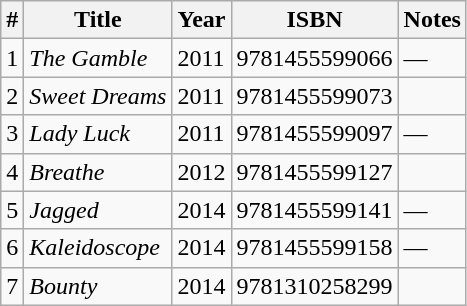<table class="wikitable">
<tr>
<th>#</th>
<th>Title</th>
<th>Year</th>
<th>ISBN</th>
<th>Notes</th>
</tr>
<tr>
<td>1</td>
<td><em>The Gamble</em></td>
<td>2011</td>
<td>9781455599066</td>
<td>—</td>
</tr>
<tr>
<td>2</td>
<td><em>Sweet Dreams</em></td>
<td>2011</td>
<td>9781455599073</td>
<td></td>
</tr>
<tr>
<td>3</td>
<td><em>Lady Luck</em></td>
<td>2011</td>
<td>9781455599097</td>
<td>—</td>
</tr>
<tr>
<td>4</td>
<td><em>Breathe</em></td>
<td>2012</td>
<td>9781455599127</td>
<td></td>
</tr>
<tr>
<td>5</td>
<td><em>Jagged</em></td>
<td>2014</td>
<td>9781455599141</td>
<td>—</td>
</tr>
<tr>
<td>6</td>
<td><em>Kaleidoscope</em></td>
<td>2014</td>
<td>9781455599158</td>
<td>—</td>
</tr>
<tr>
<td>7</td>
<td><em>Bounty</em></td>
<td>2014</td>
<td>9781310258299</td>
<td></td>
</tr>
</table>
